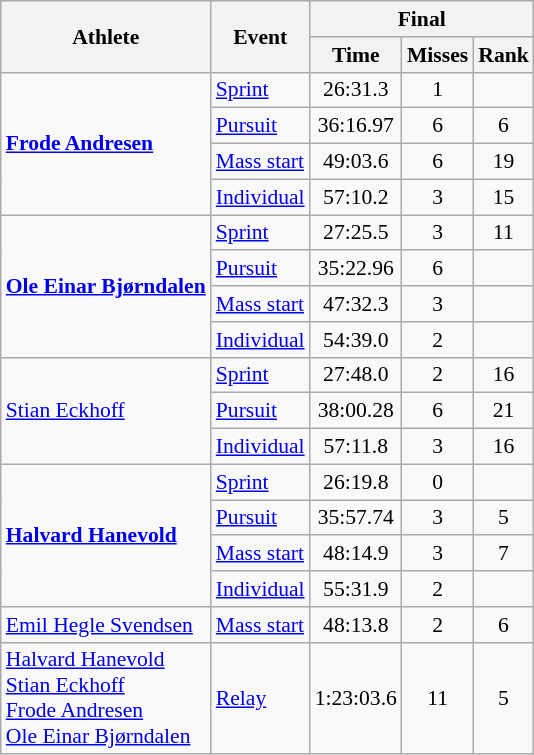<table class="wikitable" style="font-size:90%">
<tr>
<th rowspan="2">Athlete</th>
<th rowspan="2">Event</th>
<th colspan="3">Final</th>
</tr>
<tr>
<th>Time</th>
<th>Misses</th>
<th>Rank</th>
</tr>
<tr>
<td rowspan=4><strong><a href='#'>Frode Andresen</a></strong></td>
<td><a href='#'>Sprint</a></td>
<td align="center">26:31.3</td>
<td align="center">1</td>
<td align="center"></td>
</tr>
<tr>
<td><a href='#'>Pursuit</a></td>
<td align="center">36:16.97</td>
<td align="center">6</td>
<td align="center">6</td>
</tr>
<tr>
<td><a href='#'>Mass start</a></td>
<td align="center">49:03.6</td>
<td align="center">6</td>
<td align="center">19</td>
</tr>
<tr>
<td><a href='#'>Individual</a></td>
<td align="center">57:10.2</td>
<td align="center">3</td>
<td align="center">15</td>
</tr>
<tr>
<td rowspan=4><strong><a href='#'>Ole Einar Bjørndalen</a></strong></td>
<td><a href='#'>Sprint</a></td>
<td align="center">27:25.5</td>
<td align="center">3</td>
<td align="center">11</td>
</tr>
<tr>
<td><a href='#'>Pursuit</a></td>
<td align="center">35:22.96</td>
<td align="center">6</td>
<td align="center"></td>
</tr>
<tr>
<td><a href='#'>Mass start</a></td>
<td align="center">47:32.3</td>
<td align="center">3</td>
<td align="center"></td>
</tr>
<tr>
<td><a href='#'>Individual</a></td>
<td align="center">54:39.0</td>
<td align="center">2</td>
<td align="center"></td>
</tr>
<tr>
<td rowspan=3><a href='#'>Stian Eckhoff</a></td>
<td><a href='#'>Sprint</a></td>
<td align="center">27:48.0</td>
<td align="center">2</td>
<td align="center">16</td>
</tr>
<tr>
<td><a href='#'>Pursuit</a></td>
<td align="center">38:00.28</td>
<td align="center">6</td>
<td align="center">21</td>
</tr>
<tr>
<td><a href='#'>Individual</a></td>
<td align="center">57:11.8</td>
<td align="center">3</td>
<td align="center">16</td>
</tr>
<tr>
<td rowspan=4><strong><a href='#'>Halvard Hanevold</a></strong></td>
<td><a href='#'>Sprint</a></td>
<td align="center">26:19.8</td>
<td align="center">0</td>
<td align="center"></td>
</tr>
<tr>
<td><a href='#'>Pursuit</a></td>
<td align="center">35:57.74</td>
<td align="center">3</td>
<td align="center">5</td>
</tr>
<tr>
<td><a href='#'>Mass start</a></td>
<td align="center">48:14.9</td>
<td align="center">3</td>
<td align="center">7</td>
</tr>
<tr>
<td><a href='#'>Individual</a></td>
<td align="center">55:31.9</td>
<td align="center">2</td>
<td align="center"></td>
</tr>
<tr>
<td><a href='#'>Emil Hegle Svendsen</a></td>
<td><a href='#'>Mass start</a></td>
<td align="center">48:13.8</td>
<td align="center">2</td>
<td align="center">6</td>
</tr>
<tr>
<td><a href='#'>Halvard Hanevold</a><br><a href='#'>Stian Eckhoff</a><br><a href='#'>Frode Andresen</a><br><a href='#'>Ole Einar Bjørndalen</a></td>
<td><a href='#'>Relay</a></td>
<td align="center">1:23:03.6</td>
<td align="center">11</td>
<td align="center">5</td>
</tr>
</table>
